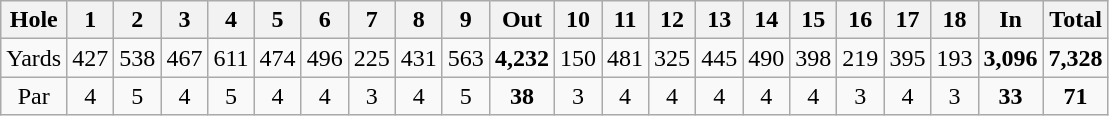<table class="wikitable" style="text-align:center">
<tr>
<th align="left">Hole</th>
<th>1</th>
<th>2</th>
<th>3</th>
<th>4</th>
<th>5</th>
<th>6</th>
<th>7</th>
<th>8</th>
<th>9</th>
<th>Out</th>
<th>10</th>
<th>11</th>
<th>12</th>
<th>13</th>
<th>14</th>
<th>15</th>
<th>16</th>
<th>17</th>
<th>18</th>
<th>In</th>
<th>Total</th>
</tr>
<tr>
<td align="center">Yards</td>
<td>427</td>
<td>538</td>
<td>467</td>
<td>611</td>
<td>474</td>
<td>496</td>
<td>225</td>
<td>431</td>
<td>563</td>
<td><strong>4,232</strong></td>
<td>150</td>
<td>481</td>
<td>325</td>
<td>445</td>
<td>490</td>
<td>398</td>
<td>219</td>
<td>395</td>
<td>193</td>
<td><strong>3,096</strong></td>
<td><strong>7,328</strong></td>
</tr>
<tr>
<td align="center">Par</td>
<td>4</td>
<td>5</td>
<td>4</td>
<td>5</td>
<td>4</td>
<td>4</td>
<td>3</td>
<td>4</td>
<td>5</td>
<td><strong>38</strong></td>
<td>3</td>
<td>4</td>
<td>4</td>
<td>4</td>
<td>4</td>
<td>4</td>
<td>3</td>
<td>4</td>
<td>3</td>
<td><strong>33</strong></td>
<td><strong>71</strong></td>
</tr>
</table>
